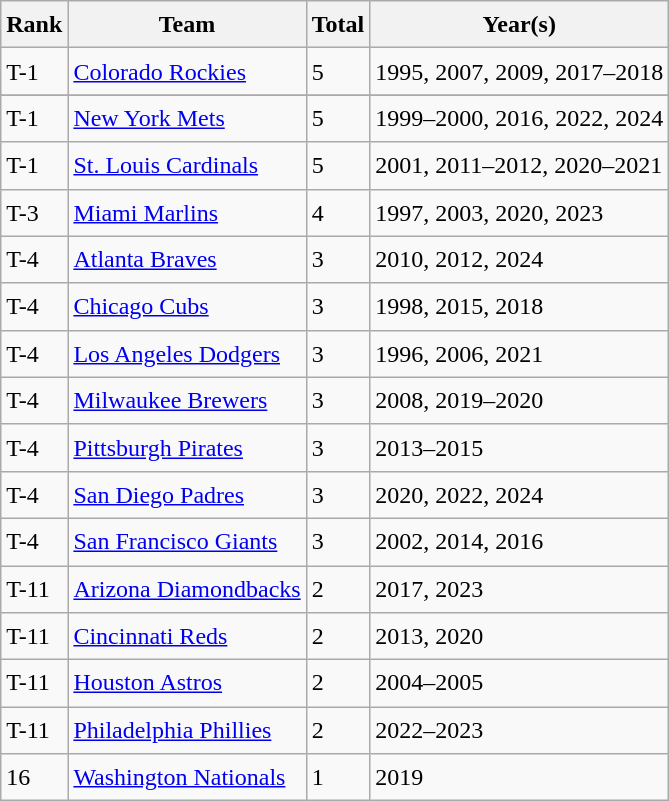<table class="wikitable" style="font-size:1.00em; line-height:1.5em;">
<tr>
<th>Rank</th>
<th>Team</th>
<th>Total</th>
<th>Year(s)</th>
</tr>
<tr>
<td>T-1</td>
<td><a href='#'>Colorado Rockies</a></td>
<td>5</td>
<td>1995, 2007, 2009, 2017–2018</td>
</tr>
<tr>
</tr>
<tr>
<td>T-1</td>
<td><a href='#'>New York Mets</a></td>
<td>5</td>
<td>1999–2000, 2016, 2022, 2024</td>
</tr>
<tr>
<td>T-1</td>
<td><a href='#'>St. Louis Cardinals</a></td>
<td>5</td>
<td>2001, 2011–2012, 2020–2021</td>
</tr>
<tr>
<td>T-3</td>
<td><a href='#'>Miami Marlins</a></td>
<td>4</td>
<td>1997, 2003, 2020, 2023</td>
</tr>
<tr>
<td>T-4</td>
<td><a href='#'>Atlanta Braves</a></td>
<td>3</td>
<td>2010, 2012, 2024</td>
</tr>
<tr>
<td>T-4</td>
<td><a href='#'>Chicago Cubs</a></td>
<td>3</td>
<td>1998, 2015, 2018</td>
</tr>
<tr>
<td>T-4</td>
<td><a href='#'>Los Angeles Dodgers</a></td>
<td>3</td>
<td>1996, 2006, 2021</td>
</tr>
<tr>
<td>T-4</td>
<td><a href='#'>Milwaukee Brewers</a></td>
<td>3</td>
<td>2008, 2019–2020</td>
</tr>
<tr>
<td>T-4</td>
<td><a href='#'>Pittsburgh Pirates</a></td>
<td>3</td>
<td>2013–2015</td>
</tr>
<tr>
<td>T-4</td>
<td><a href='#'>San Diego Padres</a></td>
<td>3</td>
<td>2020, 2022, 2024</td>
</tr>
<tr>
<td>T-4</td>
<td><a href='#'>San Francisco Giants</a></td>
<td>3</td>
<td>2002, 2014, 2016</td>
</tr>
<tr>
<td>T-11</td>
<td><a href='#'>Arizona Diamondbacks</a></td>
<td>2</td>
<td>2017, 2023</td>
</tr>
<tr>
<td>T-11</td>
<td><a href='#'>Cincinnati Reds</a></td>
<td>2</td>
<td>2013, 2020</td>
</tr>
<tr>
<td>T-11</td>
<td><a href='#'>Houston Astros</a></td>
<td>2</td>
<td>2004–2005</td>
</tr>
<tr>
<td>T-11</td>
<td><a href='#'>Philadelphia Phillies</a></td>
<td>2</td>
<td>2022–2023</td>
</tr>
<tr>
<td>16</td>
<td><a href='#'>Washington Nationals</a></td>
<td>1</td>
<td>2019</td>
</tr>
</table>
